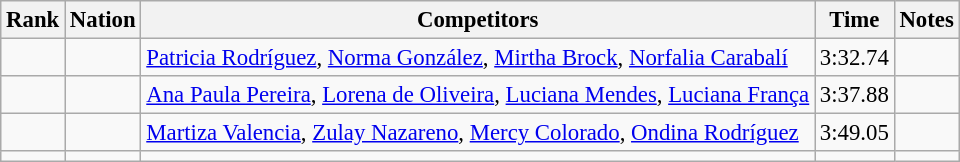<table class="wikitable sortable" style="text-align:center; font-size:95%">
<tr>
<th>Rank</th>
<th>Nation</th>
<th>Competitors</th>
<th>Time</th>
<th>Notes</th>
</tr>
<tr>
<td></td>
<td align=left></td>
<td align=left><a href='#'>Patricia Rodríguez</a>, <a href='#'>Norma González</a>, <a href='#'>Mirtha Brock</a>, <a href='#'>Norfalia Carabalí</a></td>
<td>3:32.74</td>
<td></td>
</tr>
<tr>
<td></td>
<td align=left></td>
<td align=left><a href='#'>Ana Paula Pereira</a>, <a href='#'>Lorena de Oliveira</a>, <a href='#'>Luciana Mendes</a>, <a href='#'>Luciana França</a></td>
<td>3:37.88</td>
<td></td>
</tr>
<tr>
<td></td>
<td align=left></td>
<td align=left><a href='#'>Martiza Valencia</a>, <a href='#'>Zulay Nazareno</a>, <a href='#'>Mercy Colorado</a>, <a href='#'>Ondina Rodríguez</a></td>
<td>3:49.05</td>
<td></td>
</tr>
<tr>
<td></td>
<td align=left></td>
<td align=left></td>
<td></td>
<td></td>
</tr>
</table>
